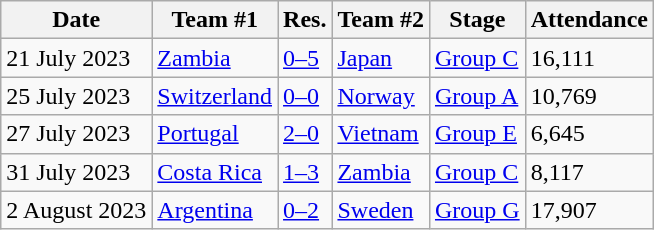<table class="wikitable">
<tr>
<th>Date</th>
<th>Team #1</th>
<th>Res.</th>
<th>Team #2</th>
<th>Stage</th>
<th>Attendance</th>
</tr>
<tr>
<td>21 July 2023</td>
<td> <a href='#'>Zambia</a></td>
<td><a href='#'>0–5</a></td>
<td> <a href='#'>Japan</a></td>
<td><a href='#'>Group C</a></td>
<td>16,111</td>
</tr>
<tr>
<td>25 July 2023</td>
<td> <a href='#'>Switzerland</a></td>
<td><a href='#'>0–0</a></td>
<td> <a href='#'>Norway</a></td>
<td><a href='#'>Group A</a></td>
<td>10,769</td>
</tr>
<tr>
<td>27 July 2023</td>
<td> <a href='#'>Portugal</a></td>
<td><a href='#'>2–0</a></td>
<td> <a href='#'>Vietnam</a></td>
<td><a href='#'>Group E</a></td>
<td>6,645</td>
</tr>
<tr>
<td>31 July 2023</td>
<td> <a href='#'>Costa Rica</a></td>
<td><a href='#'>1–3</a></td>
<td> <a href='#'>Zambia</a></td>
<td><a href='#'>Group C</a></td>
<td>8,117</td>
</tr>
<tr>
<td>2 August 2023</td>
<td> <a href='#'>Argentina</a></td>
<td><a href='#'>0–2</a></td>
<td> <a href='#'>Sweden</a></td>
<td><a href='#'>Group G</a></td>
<td>17,907</td>
</tr>
</table>
